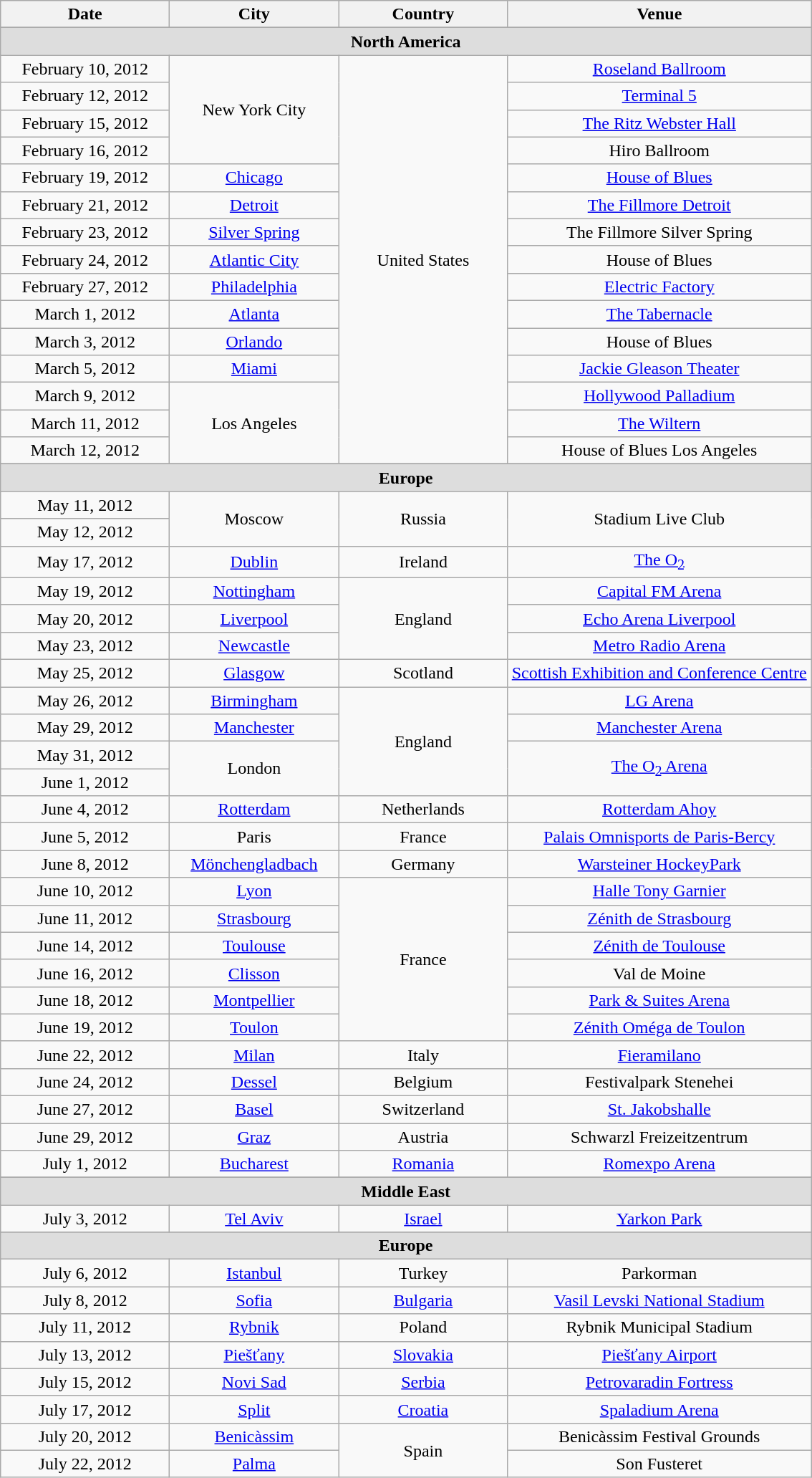<table class="wikitable" style="text-align:center;">
<tr>
<th style="width:150px;">Date</th>
<th style="width:150px;">City</th>
<th style="width:150px;">Country</th>
<th style="width:275px;">Venue</th>
</tr>
<tr>
</tr>
<tr style="background:#ddd;">
<td colspan="4;"><strong>North America</strong></td>
</tr>
<tr>
<td>February 10, 2012</td>
<td rowspan="4">New York City</td>
<td rowspan="15">United States</td>
<td><a href='#'>Roseland Ballroom</a></td>
</tr>
<tr>
<td>February 12, 2012</td>
<td><a href='#'>Terminal 5</a></td>
</tr>
<tr>
<td>February 15, 2012</td>
<td><a href='#'>The Ritz Webster Hall</a></td>
</tr>
<tr>
<td>February 16, 2012</td>
<td>Hiro Ballroom</td>
</tr>
<tr>
<td>February 19, 2012</td>
<td><a href='#'>Chicago</a></td>
<td><a href='#'>House of Blues</a></td>
</tr>
<tr>
<td>February 21, 2012</td>
<td><a href='#'>Detroit</a></td>
<td><a href='#'>The Fillmore Detroit</a></td>
</tr>
<tr>
<td>February 23, 2012</td>
<td><a href='#'>Silver Spring</a></td>
<td>The Fillmore Silver Spring</td>
</tr>
<tr>
<td>February 24, 2012</td>
<td><a href='#'>Atlantic City</a></td>
<td>House of Blues</td>
</tr>
<tr>
<td>February 27, 2012</td>
<td><a href='#'>Philadelphia</a></td>
<td><a href='#'>Electric Factory</a></td>
</tr>
<tr>
<td>March 1, 2012</td>
<td><a href='#'>Atlanta</a></td>
<td><a href='#'>The Tabernacle</a></td>
</tr>
<tr>
<td>March 3, 2012</td>
<td><a href='#'>Orlando</a></td>
<td>House of Blues</td>
</tr>
<tr>
<td>March 5, 2012</td>
<td><a href='#'>Miami</a></td>
<td><a href='#'>Jackie Gleason Theater</a></td>
</tr>
<tr>
<td>March 9, 2012</td>
<td rowspan="3">Los Angeles</td>
<td><a href='#'>Hollywood Palladium</a></td>
</tr>
<tr>
<td>March 11, 2012</td>
<td><a href='#'>The Wiltern</a></td>
</tr>
<tr>
<td>March 12, 2012</td>
<td>House of Blues Los Angeles</td>
</tr>
<tr>
</tr>
<tr style="background:#ddd;">
<td colspan="4;"><strong>Europe</strong></td>
</tr>
<tr>
<td>May 11, 2012</td>
<td rowspan="2">Moscow</td>
<td rowspan="2">Russia</td>
<td rowspan="2">Stadium Live Club</td>
</tr>
<tr>
<td>May 12, 2012</td>
</tr>
<tr>
<td>May 17, 2012</td>
<td><a href='#'>Dublin</a></td>
<td>Ireland</td>
<td><a href='#'>The O<sub>2</sub></a></td>
</tr>
<tr>
<td>May 19, 2012</td>
<td><a href='#'>Nottingham</a></td>
<td rowspan="3">England</td>
<td><a href='#'>Capital FM Arena</a></td>
</tr>
<tr>
<td>May 20, 2012</td>
<td><a href='#'>Liverpool</a></td>
<td><a href='#'>Echo Arena Liverpool</a></td>
</tr>
<tr>
<td>May 23, 2012</td>
<td><a href='#'>Newcastle</a></td>
<td><a href='#'>Metro Radio Arena</a></td>
</tr>
<tr>
<td>May 25, 2012</td>
<td><a href='#'>Glasgow</a></td>
<td>Scotland</td>
<td><a href='#'>Scottish Exhibition and Conference Centre</a></td>
</tr>
<tr>
<td>May 26, 2012</td>
<td><a href='#'>Birmingham</a></td>
<td rowspan="4">England</td>
<td><a href='#'>LG Arena</a></td>
</tr>
<tr>
<td>May 29, 2012</td>
<td><a href='#'>Manchester</a></td>
<td><a href='#'>Manchester Arena</a></td>
</tr>
<tr>
<td>May 31, 2012</td>
<td rowspan="2">London</td>
<td rowspan="2"><a href='#'>The O<sub>2</sub> Arena</a></td>
</tr>
<tr>
<td>June 1, 2012</td>
</tr>
<tr>
<td>June 4, 2012</td>
<td><a href='#'>Rotterdam</a></td>
<td>Netherlands</td>
<td><a href='#'>Rotterdam Ahoy</a></td>
</tr>
<tr>
<td>June 5, 2012</td>
<td>Paris</td>
<td>France</td>
<td><a href='#'>Palais Omnisports de Paris-Bercy</a></td>
</tr>
<tr>
<td>June 8, 2012</td>
<td><a href='#'>Mönchengladbach</a></td>
<td>Germany</td>
<td><a href='#'>Warsteiner HockeyPark</a></td>
</tr>
<tr>
<td>June 10, 2012</td>
<td><a href='#'>Lyon</a></td>
<td rowspan="6">France</td>
<td><a href='#'>Halle Tony Garnier</a></td>
</tr>
<tr>
<td>June 11, 2012</td>
<td><a href='#'>Strasbourg</a></td>
<td><a href='#'>Zénith de Strasbourg</a></td>
</tr>
<tr>
<td>June 14, 2012</td>
<td><a href='#'>Toulouse</a></td>
<td><a href='#'>Zénith de Toulouse</a></td>
</tr>
<tr>
<td>June 16, 2012</td>
<td><a href='#'>Clisson</a></td>
<td>Val de Moine</td>
</tr>
<tr>
<td>June 18, 2012</td>
<td><a href='#'>Montpellier</a></td>
<td><a href='#'>Park & Suites Arena</a></td>
</tr>
<tr>
<td>June 19, 2012</td>
<td><a href='#'>Toulon</a></td>
<td><a href='#'>Zénith Oméga de Toulon</a></td>
</tr>
<tr>
<td>June 22, 2012</td>
<td><a href='#'>Milan</a></td>
<td>Italy</td>
<td><a href='#'>Fieramilano</a></td>
</tr>
<tr>
<td>June 24, 2012</td>
<td><a href='#'>Dessel</a></td>
<td>Belgium</td>
<td>Festivalpark Stenehei</td>
</tr>
<tr>
<td>June 27, 2012</td>
<td><a href='#'>Basel</a></td>
<td>Switzerland</td>
<td><a href='#'>St. Jakobshalle</a></td>
</tr>
<tr>
<td>June 29, 2012</td>
<td><a href='#'>Graz</a></td>
<td>Austria</td>
<td>Schwarzl Freizeitzentrum</td>
</tr>
<tr>
<td>July 1, 2012</td>
<td><a href='#'>Bucharest</a></td>
<td><a href='#'>Romania</a></td>
<td><a href='#'>Romexpo Arena</a></td>
</tr>
<tr>
</tr>
<tr style="background:#ddd;">
<td colspan="4;"><strong>Middle East</strong></td>
</tr>
<tr>
<td>July 3, 2012</td>
<td><a href='#'>Tel Aviv</a></td>
<td><a href='#'>Israel</a></td>
<td><a href='#'>Yarkon Park</a></td>
</tr>
<tr>
</tr>
<tr style="background:#ddd;">
<td colspan="4;"><strong>Europe</strong></td>
</tr>
<tr>
<td>July 6, 2012</td>
<td><a href='#'>Istanbul</a></td>
<td>Turkey</td>
<td>Parkorman</td>
</tr>
<tr>
<td>July 8, 2012</td>
<td><a href='#'>Sofia</a></td>
<td><a href='#'>Bulgaria</a></td>
<td><a href='#'>Vasil Levski National Stadium</a></td>
</tr>
<tr>
<td>July 11, 2012</td>
<td><a href='#'>Rybnik</a></td>
<td>Poland</td>
<td>Rybnik Municipal Stadium</td>
</tr>
<tr>
<td>July 13, 2012</td>
<td><a href='#'>Piešťany</a></td>
<td><a href='#'>Slovakia</a></td>
<td><a href='#'>Piešťany Airport</a></td>
</tr>
<tr>
<td>July 15, 2012</td>
<td><a href='#'>Novi Sad</a></td>
<td><a href='#'>Serbia</a></td>
<td><a href='#'>Petrovaradin Fortress</a></td>
</tr>
<tr>
<td>July 17, 2012</td>
<td><a href='#'>Split</a></td>
<td><a href='#'>Croatia</a></td>
<td><a href='#'>Spaladium Arena</a></td>
</tr>
<tr>
<td>July 20, 2012</td>
<td><a href='#'>Benicàssim</a></td>
<td rowspan="2">Spain</td>
<td>Benicàssim Festival Grounds</td>
</tr>
<tr>
<td>July 22, 2012</td>
<td><a href='#'>Palma</a></td>
<td>Son Fusteret</td>
</tr>
</table>
